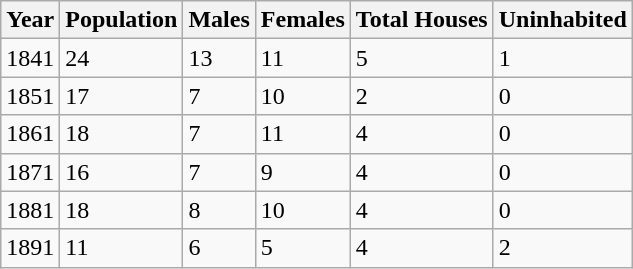<table class="wikitable">
<tr>
<th>Year</th>
<th>Population</th>
<th>Males</th>
<th>Females</th>
<th>Total Houses</th>
<th>Uninhabited</th>
</tr>
<tr>
<td>1841</td>
<td>24</td>
<td>13</td>
<td>11</td>
<td>5</td>
<td>1</td>
</tr>
<tr>
<td>1851</td>
<td>17</td>
<td>7</td>
<td>10</td>
<td>2</td>
<td>0</td>
</tr>
<tr>
<td>1861</td>
<td>18</td>
<td>7</td>
<td>11</td>
<td>4</td>
<td>0</td>
</tr>
<tr>
<td>1871</td>
<td>16</td>
<td>7</td>
<td>9</td>
<td>4</td>
<td>0</td>
</tr>
<tr>
<td>1881</td>
<td>18</td>
<td>8</td>
<td>10</td>
<td>4</td>
<td>0</td>
</tr>
<tr>
<td>1891</td>
<td>11</td>
<td>6</td>
<td>5</td>
<td>4</td>
<td>2</td>
</tr>
</table>
